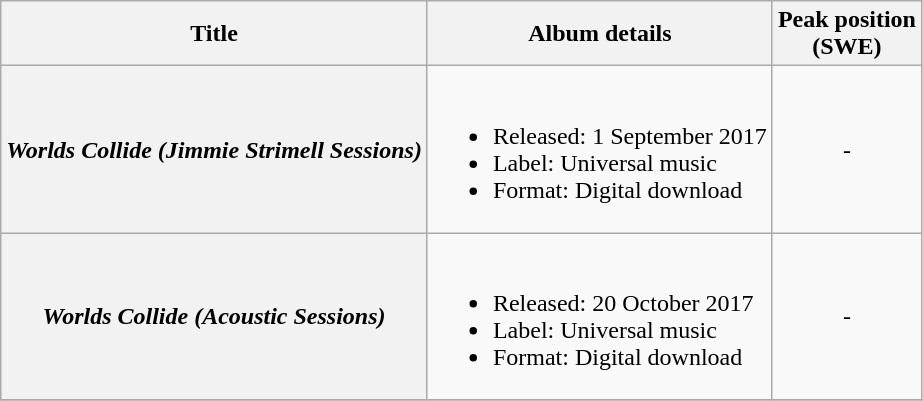<table class="wikitable plainrowheaders">
<tr>
<th>Title</th>
<th>Album details</th>
<th>Peak position <br>(SWE)</th>
</tr>
<tr>
<th scope="row"><em>Worlds Collide (Jimmie Strimell Sessions)</em></th>
<td><br><ul><li>Released: 1 September 2017</li><li>Label: Universal music</li><li>Format: Digital download</li></ul></td>
<td style="text-align:center;">-</td>
</tr>
<tr>
<th scope="row"><em>Worlds Collide (Acoustic Sessions)</em></th>
<td><br><ul><li>Released: 20 October 2017</li><li>Label: Universal music</li><li>Format: Digital download</li></ul></td>
<td style="text-align:center;">-</td>
</tr>
<tr>
</tr>
</table>
